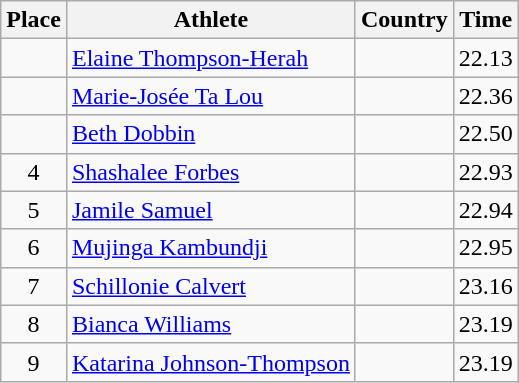<table class="wikitable">
<tr>
<th>Place</th>
<th>Athlete</th>
<th>Country</th>
<th>Time</th>
</tr>
<tr>
<td align=center></td>
<td><a href='#'>Elaine Thompson-Herah</a></td>
<td></td>
<td>22.13</td>
</tr>
<tr>
<td align=center></td>
<td><a href='#'>Marie-Josée Ta Lou</a></td>
<td></td>
<td>22.36</td>
</tr>
<tr>
<td align=center></td>
<td><a href='#'>Beth Dobbin</a></td>
<td></td>
<td>22.50</td>
</tr>
<tr>
<td align=center>4</td>
<td><a href='#'>Shashalee Forbes</a></td>
<td></td>
<td>22.93</td>
</tr>
<tr>
<td align=center>5</td>
<td><a href='#'>Jamile Samuel</a></td>
<td></td>
<td>22.94</td>
</tr>
<tr>
<td align=center>6</td>
<td><a href='#'>Mujinga Kambundji</a></td>
<td></td>
<td>22.95</td>
</tr>
<tr>
<td align=center>7</td>
<td><a href='#'>Schillonie Calvert</a></td>
<td></td>
<td>23.16</td>
</tr>
<tr>
<td align=center>8</td>
<td><a href='#'>Bianca Williams</a></td>
<td></td>
<td>23.19</td>
</tr>
<tr>
<td align=center>9</td>
<td><a href='#'>Katarina Johnson-Thompson</a></td>
<td></td>
<td>23.19</td>
</tr>
</table>
